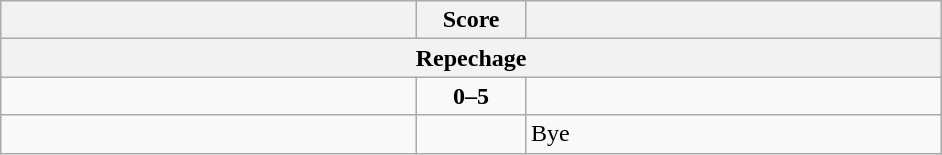<table class="wikitable" style="text-align: left;">
<tr>
<th align="right" width="270"></th>
<th width="65">Score</th>
<th align="left" width="270"></th>
</tr>
<tr>
<th colspan="3">Repechage</th>
</tr>
<tr>
<td></td>
<td align=center><strong>0–5</strong></td>
<td><strong></strong></td>
</tr>
<tr>
<td><strong></strong></td>
<td></td>
<td>Bye</td>
</tr>
</table>
